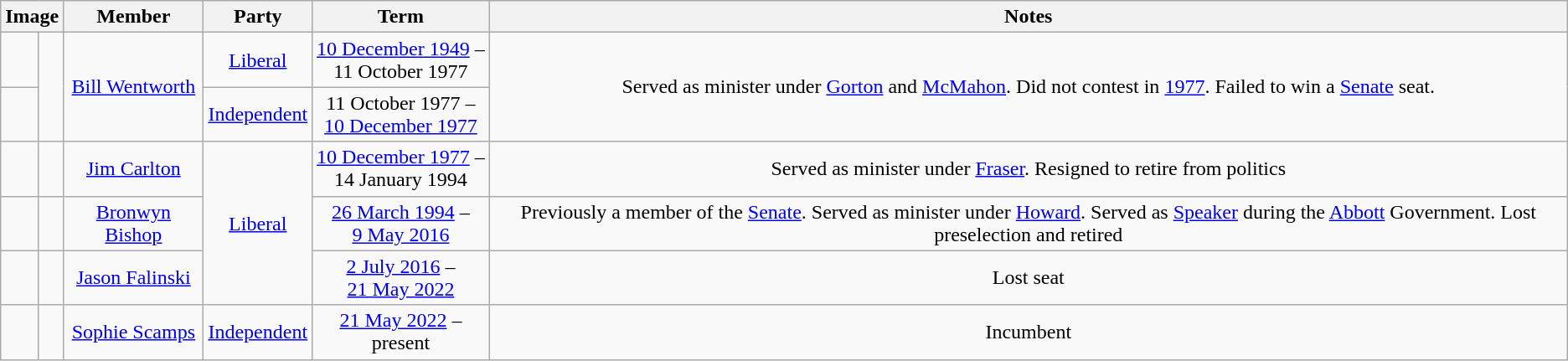<table class=wikitable style="text-align:center">
<tr>
<th colspan=2>Image</th>
<th>Member</th>
<th>Party</th>
<th>Term</th>
<th>Notes</th>
</tr>
<tr>
<td> </td>
<td rowspan=2></td>
<td rowspan=2><a href='#'>Bill Wentworth</a><br></td>
<td><a href='#'>Liberal</a></td>
<td nowrap><a href='#'>10 December 1949</a> –<br>11 October 1977</td>
<td rowspan=2>Served as minister under <a href='#'>Gorton</a> and <a href='#'>McMahon</a>. Did not contest in <a href='#'>1977</a>. Failed to win a <a href='#'>Senate</a> seat.</td>
</tr>
<tr>
<td> </td>
<td nowrap><a href='#'>Independent</a></td>
<td nowrap>11 October 1977 –<br><a href='#'>10 December 1977</a></td>
</tr>
<tr>
<td> </td>
<td></td>
<td><a href='#'>Jim Carlton</a><br></td>
<td rowspan="3"><a href='#'>Liberal</a></td>
<td nowrap><a href='#'>10 December 1977</a> –<br>14 January 1994</td>
<td>Served as minister under <a href='#'>Fraser</a>. Resigned to retire from politics</td>
</tr>
<tr>
<td> </td>
<td></td>
<td><a href='#'>Bronwyn Bishop</a><br></td>
<td nowrap><a href='#'>26 March 1994</a> –<br><a href='#'>9 May 2016</a></td>
<td>Previously a member of the <a href='#'>Senate</a>. Served as minister under <a href='#'>Howard</a>. Served as <a href='#'>Speaker</a> during the <a href='#'>Abbott</a> Government. Lost preselection and retired</td>
</tr>
<tr>
<td> </td>
<td></td>
<td><a href='#'>Jason Falinski</a><br></td>
<td nowrap><a href='#'>2 July 2016</a> –<br><a href='#'>21 May 2022</a></td>
<td>Lost seat</td>
</tr>
<tr>
<td> </td>
<td></td>
<td><a href='#'>Sophie Scamps</a><br></td>
<td><a href='#'>Independent</a></td>
<td nowrap><a href='#'>21 May 2022</a> –<br>present</td>
<td>Incumbent</td>
</tr>
</table>
